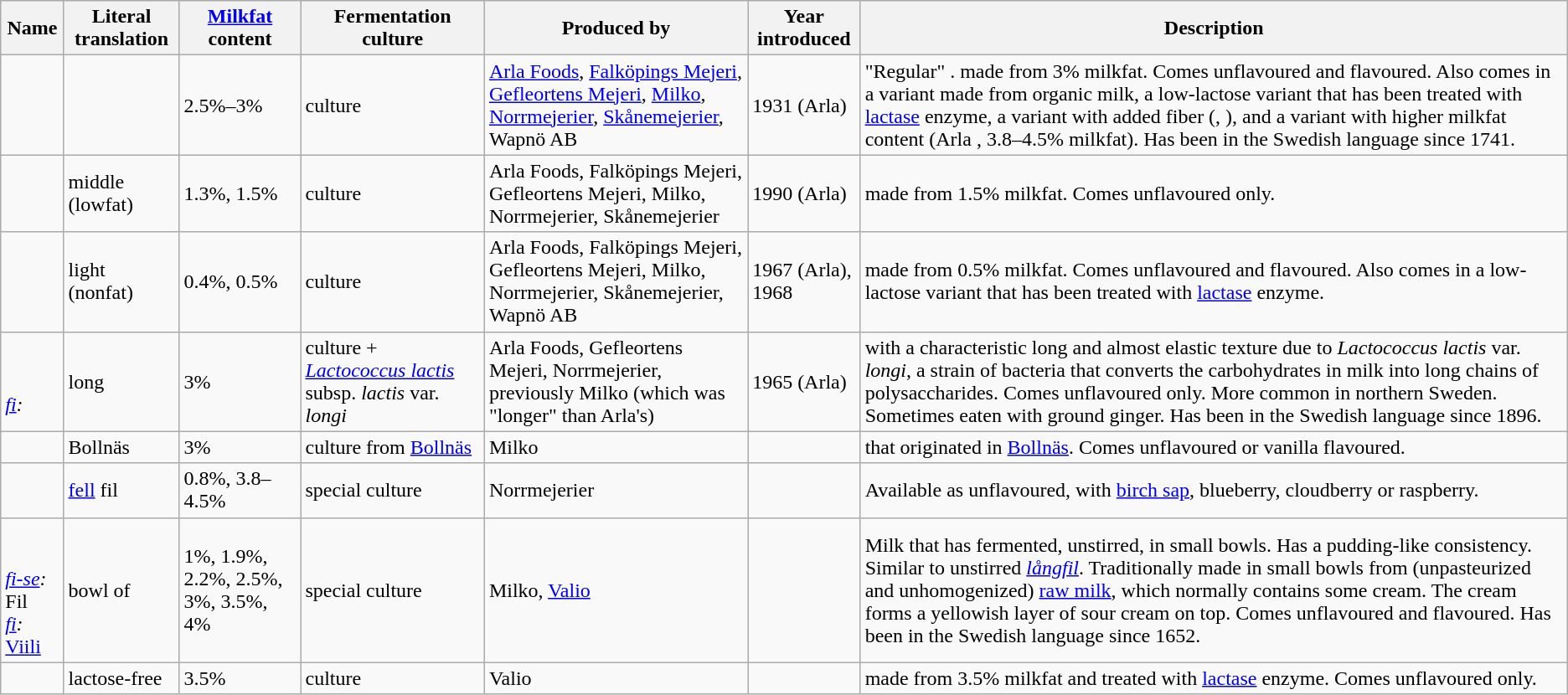<table class="wikitable sortable">
<tr>
<th>Name</th>
<th>Literal translation</th>
<th><a href='#'>Milkfat</a> content</th>
<th>Fermentation culture</th>
<th>Produced by</th>
<th>Year introduced</th>
<th>Description</th>
</tr>
<tr>
<td></td>
<td></td>
<td>2.5%–3%</td>
<td> culture</td>
<td><a href='#'>Arla Foods</a>, <a href='#'>Falköpings Mejeri</a>, <a href='#'>Gefleortens Mejeri</a>, <a href='#'>Milko</a>, <a href='#'>Norrmejerier</a>, <a href='#'>Skånemejerier</a>, Wapnö AB</td>
<td>1931 (Arla)</td>
<td>"Regular" .  made from 3% milkfat. Comes unflavoured and flavoured. Also comes in a variant made from organic milk, a low-lactose variant that has been treated with <a href='#'>lactase</a> enzyme, a variant with added fiber (, ), and a variant with higher milkfat content (Arla , 3.8–4.5% milkfat). Has been in the Swedish language since 1741.</td>
</tr>
<tr>
<td></td>
<td>middle (lowfat) </td>
<td>1.3%, 1.5%</td>
<td> culture</td>
<td>Arla Foods, Falköpings Mejeri, Gefleortens Mejeri, Milko, Norrmejerier, Skånemejerier</td>
<td>1990 (Arla)</td>
<td> made from 1.5% milkfat. Comes unflavoured only.</td>
</tr>
<tr>
<td></td>
<td>light (nonfat) </td>
<td>0.4%, 0.5%</td>
<td> culture</td>
<td>Arla Foods, Falköpings Mejeri, Gefleortens Mejeri, Milko, Norrmejerier, Skånemejerier, Wapnö AB</td>
<td>1967 (Arla), 1968</td>
<td> made from 0.5% milkfat. Comes unflavoured and flavoured. Also comes in a low-lactose variant that has been treated with <a href='#'>lactase</a> enzyme.</td>
</tr>
<tr>
<td id="långfil"><br><br><em><a href='#'>fi</a>:</em> </td>
<td>long </td>
<td>3%</td>
<td> culture + <em><a href='#'>Lactococcus lactis</a></em> subsp. <em>lactis</em> var. <em>longi</em></td>
<td>Arla Foods, Gefleortens Mejeri, Norrmejerier, previously Milko (which was "longer" than Arla's)</td>
<td>1965 (Arla)</td>
<td> with a characteristic long and almost elastic texture due to <em>Lactococcus lactis</em> var. <em>longi</em>, a strain of bacteria that converts the carbohydrates in milk into long chains of polysaccharides. Comes unflavoured only. More common in northern Sweden. Sometimes eaten with ground ginger. Has been in the Swedish language since 1896.</td>
</tr>
<tr>
<td></td>
<td>Bollnäs </td>
<td>3%</td>
<td> culture from <a href='#'>Bollnäs</a></td>
<td>Milko</td>
<td></td>
<td> that originated in <a href='#'>Bollnäs</a>. Comes unflavoured or vanilla flavoured.</td>
</tr>
<tr>
<td></td>
<td><a href='#'>fell</a> fil</td>
<td>0.8%, 3.8–4.5%</td>
<td>special  culture</td>
<td>Norrmejerier</td>
<td></td>
<td>Available as unflavoured, with <a href='#'>birch sap</a>, blueberry, cloudberry or raspberry.</td>
</tr>
<tr>
<td id="filbunke"><br><br>
<em><a href='#'>fi-se</a>:</em> Fil<br>
<em><a href='#'>fi</a>:</em> <a href='#'>Viili</a></td>
<td>bowl of </td>
<td>1%, 1.9%, 2.2%, 2.5%, 3%, 3.5%, 4%</td>
<td>special  culture</td>
<td>Milko, <a href='#'>Valio</a></td>
<td></td>
<td>Milk that has fermented, unstirred, in small bowls.  Has a pudding-like consistency. Similar to unstirred <a href='#'><em>långfil</em></a>. Traditionally made in small bowls from (unpasteurized and unhomogenized) <a href='#'>raw milk</a>, which normally contains some cream. The cream forms a yellowish layer of sour cream on top. Comes unflavoured and flavoured. Has been in the Swedish language since 1652.</td>
</tr>
<tr>
<td></td>
<td>lactose-free </td>
<td>3.5%</td>
<td> culture</td>
<td>Valio</td>
<td></td>
<td> made from 3.5% milkfat and treated with <a href='#'>lactase</a> enzyme. Comes unflavoured only.</td>
</tr>
</table>
